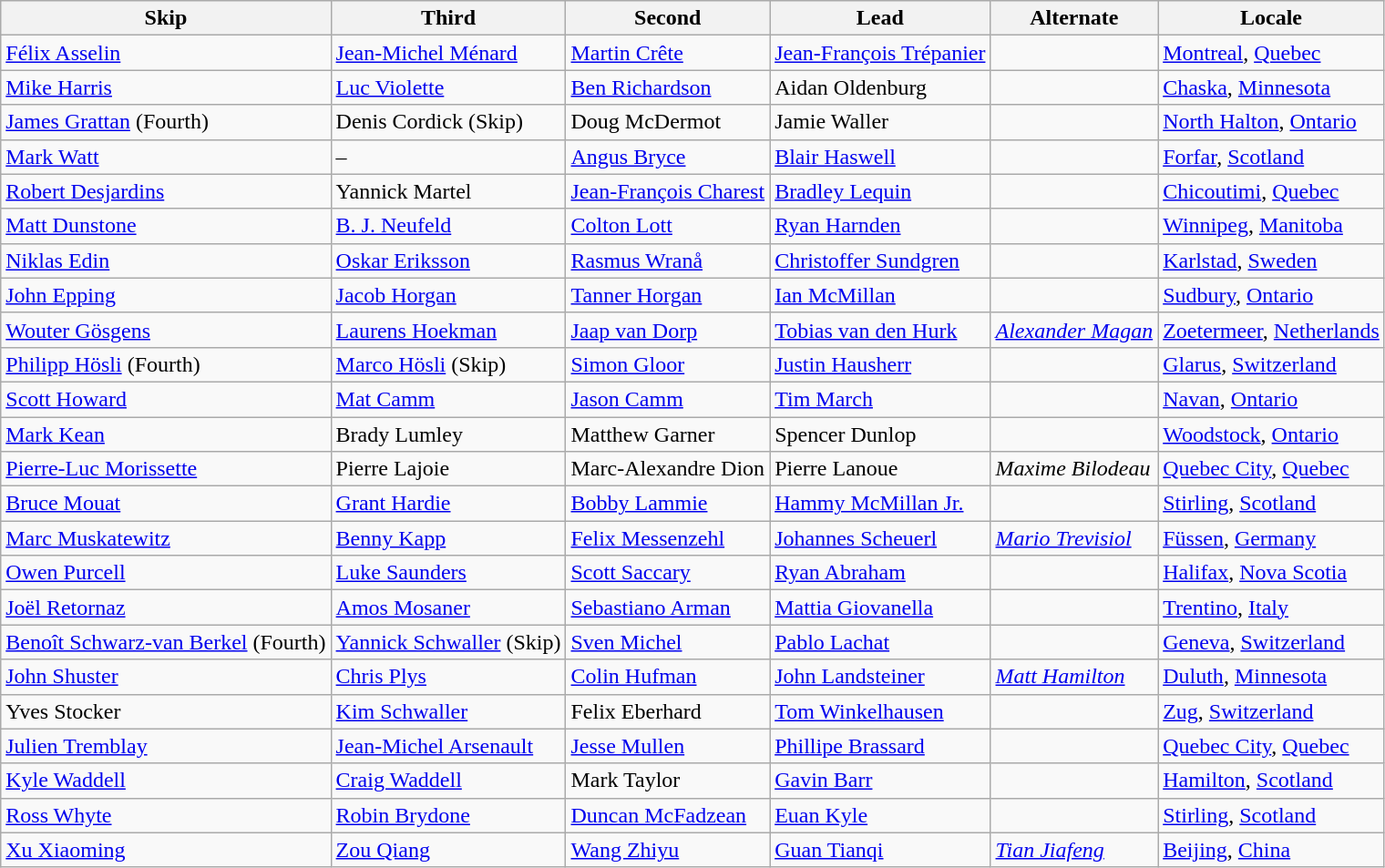<table class=wikitable>
<tr>
<th scope="col">Skip</th>
<th scope="col">Third</th>
<th scope="col">Second</th>
<th scope="col">Lead</th>
<th scope="col">Alternate</th>
<th scope="col">Locale</th>
</tr>
<tr>
<td><a href='#'>Félix Asselin</a></td>
<td><a href='#'>Jean-Michel Ménard</a></td>
<td><a href='#'>Martin Crête</a></td>
<td><a href='#'>Jean-François Trépanier</a></td>
<td></td>
<td> <a href='#'>Montreal</a>, <a href='#'>Quebec</a></td>
</tr>
<tr>
<td><a href='#'>Mike Harris</a></td>
<td><a href='#'>Luc Violette</a></td>
<td><a href='#'>Ben Richardson</a></td>
<td>Aidan Oldenburg</td>
<td></td>
<td> <a href='#'>Chaska</a>, <a href='#'>Minnesota</a></td>
</tr>
<tr>
<td><a href='#'>James Grattan</a> (Fourth)</td>
<td>Denis Cordick (Skip)</td>
<td>Doug McDermot</td>
<td>Jamie Waller</td>
<td></td>
<td> <a href='#'>North Halton</a>, <a href='#'>Ontario</a></td>
</tr>
<tr>
<td><a href='#'>Mark Watt</a></td>
<td>–</td>
<td><a href='#'>Angus Bryce</a></td>
<td><a href='#'>Blair Haswell</a></td>
<td></td>
<td> <a href='#'>Forfar</a>, <a href='#'>Scotland</a></td>
</tr>
<tr>
<td><a href='#'>Robert Desjardins</a></td>
<td>Yannick Martel</td>
<td><a href='#'>Jean-François Charest</a></td>
<td><a href='#'>Bradley Lequin</a></td>
<td></td>
<td> <a href='#'>Chicoutimi</a>, <a href='#'>Quebec</a></td>
</tr>
<tr>
<td><a href='#'>Matt Dunstone</a></td>
<td><a href='#'>B. J. Neufeld</a></td>
<td><a href='#'>Colton Lott</a></td>
<td><a href='#'>Ryan Harnden</a></td>
<td></td>
<td> <a href='#'>Winnipeg</a>, <a href='#'>Manitoba</a></td>
</tr>
<tr>
<td><a href='#'>Niklas Edin</a></td>
<td><a href='#'>Oskar Eriksson</a></td>
<td><a href='#'>Rasmus Wranå</a></td>
<td><a href='#'>Christoffer Sundgren</a></td>
<td></td>
<td> <a href='#'>Karlstad</a>, <a href='#'>Sweden</a></td>
</tr>
<tr>
<td><a href='#'>John Epping</a></td>
<td><a href='#'>Jacob Horgan</a></td>
<td><a href='#'>Tanner Horgan</a></td>
<td><a href='#'>Ian McMillan</a></td>
<td></td>
<td> <a href='#'>Sudbury</a>, <a href='#'>Ontario</a></td>
</tr>
<tr>
<td><a href='#'>Wouter Gösgens</a></td>
<td><a href='#'>Laurens Hoekman</a></td>
<td><a href='#'>Jaap van Dorp</a></td>
<td><a href='#'>Tobias van den Hurk</a></td>
<td><em><a href='#'>Alexander Magan</a></em></td>
<td> <a href='#'>Zoetermeer</a>, <a href='#'>Netherlands</a></td>
</tr>
<tr>
<td><a href='#'>Philipp Hösli</a> (Fourth)</td>
<td><a href='#'>Marco Hösli</a> (Skip)</td>
<td><a href='#'>Simon Gloor</a></td>
<td><a href='#'>Justin Hausherr</a></td>
<td></td>
<td> <a href='#'>Glarus</a>, <a href='#'>Switzerland</a></td>
</tr>
<tr>
<td><a href='#'>Scott Howard</a></td>
<td><a href='#'>Mat Camm</a></td>
<td><a href='#'>Jason Camm</a></td>
<td><a href='#'>Tim March</a></td>
<td></td>
<td> <a href='#'>Navan</a>, <a href='#'>Ontario</a></td>
</tr>
<tr>
<td><a href='#'>Mark Kean</a></td>
<td>Brady Lumley</td>
<td>Matthew Garner</td>
<td>Spencer Dunlop</td>
<td></td>
<td> <a href='#'>Woodstock</a>, <a href='#'>Ontario</a></td>
</tr>
<tr>
<td><a href='#'>Pierre-Luc Morissette</a></td>
<td>Pierre Lajoie</td>
<td>Marc-Alexandre Dion</td>
<td>Pierre Lanoue</td>
<td><em>Maxime Bilodeau</em></td>
<td> <a href='#'>Quebec City</a>, <a href='#'>Quebec</a></td>
</tr>
<tr>
<td><a href='#'>Bruce Mouat</a></td>
<td><a href='#'>Grant Hardie</a></td>
<td><a href='#'>Bobby Lammie</a></td>
<td><a href='#'>Hammy McMillan Jr.</a></td>
<td></td>
<td> <a href='#'>Stirling</a>, <a href='#'>Scotland</a></td>
</tr>
<tr>
<td><a href='#'>Marc Muskatewitz</a></td>
<td><a href='#'>Benny Kapp</a></td>
<td><a href='#'>Felix Messenzehl</a></td>
<td><a href='#'>Johannes Scheuerl</a></td>
<td><em><a href='#'>Mario Trevisiol</a></em></td>
<td> <a href='#'>Füssen</a>, <a href='#'>Germany</a></td>
</tr>
<tr>
<td><a href='#'>Owen Purcell</a></td>
<td><a href='#'>Luke Saunders</a></td>
<td><a href='#'>Scott Saccary</a></td>
<td><a href='#'>Ryan Abraham</a></td>
<td></td>
<td> <a href='#'>Halifax</a>, <a href='#'>Nova Scotia</a></td>
</tr>
<tr>
<td><a href='#'>Joël Retornaz</a></td>
<td><a href='#'>Amos Mosaner</a></td>
<td><a href='#'>Sebastiano Arman</a></td>
<td><a href='#'>Mattia Giovanella</a></td>
<td></td>
<td> <a href='#'>Trentino</a>, <a href='#'>Italy</a></td>
</tr>
<tr>
<td><a href='#'>Benoît Schwarz-van Berkel</a> (Fourth)</td>
<td><a href='#'>Yannick Schwaller</a> (Skip)</td>
<td><a href='#'>Sven Michel</a></td>
<td><a href='#'>Pablo Lachat</a></td>
<td></td>
<td> <a href='#'>Geneva</a>, <a href='#'>Switzerland</a></td>
</tr>
<tr>
<td><a href='#'>John Shuster</a></td>
<td><a href='#'>Chris Plys</a></td>
<td><a href='#'>Colin Hufman</a></td>
<td><a href='#'>John Landsteiner</a></td>
<td><em><a href='#'>Matt Hamilton</a></em></td>
<td> <a href='#'>Duluth</a>, <a href='#'>Minnesota</a></td>
</tr>
<tr>
<td>Yves Stocker</td>
<td><a href='#'>Kim Schwaller</a></td>
<td>Felix Eberhard</td>
<td><a href='#'>Tom Winkelhausen</a></td>
<td></td>
<td> <a href='#'>Zug</a>, <a href='#'>Switzerland</a></td>
</tr>
<tr>
<td><a href='#'>Julien Tremblay</a></td>
<td><a href='#'>Jean-Michel Arsenault</a></td>
<td><a href='#'>Jesse Mullen</a></td>
<td><a href='#'>Phillipe Brassard</a></td>
<td></td>
<td> <a href='#'>Quebec City</a>, <a href='#'>Quebec</a></td>
</tr>
<tr>
<td><a href='#'>Kyle Waddell</a></td>
<td><a href='#'>Craig Waddell</a></td>
<td>Mark Taylor</td>
<td><a href='#'>Gavin Barr</a></td>
<td></td>
<td> <a href='#'>Hamilton</a>, <a href='#'>Scotland</a></td>
</tr>
<tr>
<td><a href='#'>Ross Whyte</a></td>
<td><a href='#'>Robin Brydone</a></td>
<td><a href='#'>Duncan McFadzean</a></td>
<td><a href='#'>Euan Kyle</a></td>
<td></td>
<td> <a href='#'>Stirling</a>, <a href='#'>Scotland</a></td>
</tr>
<tr>
<td><a href='#'>Xu Xiaoming</a></td>
<td><a href='#'>Zou Qiang</a></td>
<td><a href='#'>Wang Zhiyu</a></td>
<td><a href='#'>Guan Tianqi</a></td>
<td><em><a href='#'>Tian Jiafeng</a></em></td>
<td> <a href='#'>Beijing</a>, <a href='#'>China</a></td>
</tr>
</table>
